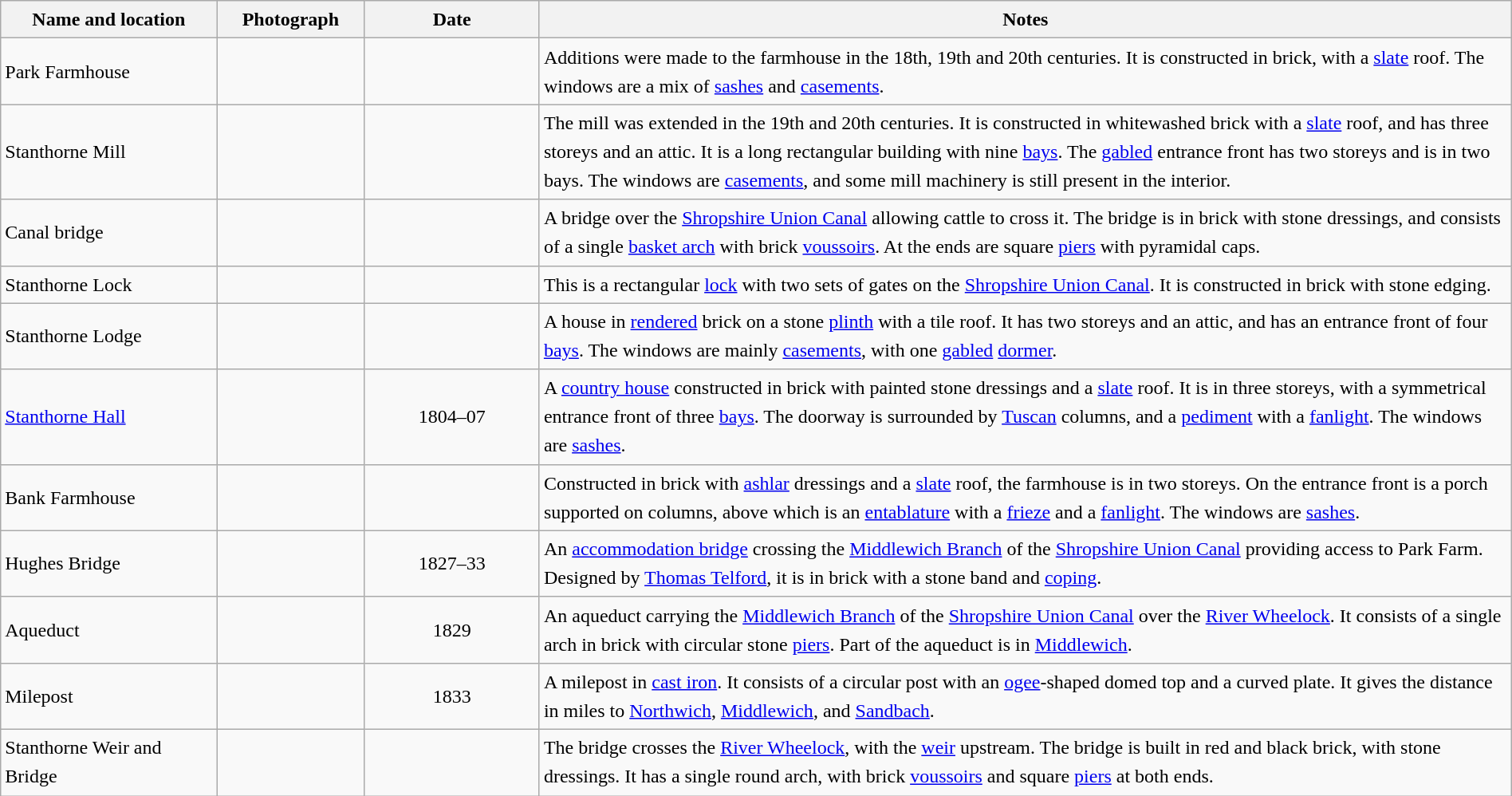<table class="wikitable sortable plainrowheaders" style="width:100%;border:0px;text-align:left;line-height:150%;">
<tr>
<th scope="col"  style="width:150px">Name and location</th>
<th scope="col"  style="width:100px" class="unsortable">Photograph</th>
<th scope="col"  style="width:120px">Date</th>
<th scope="col"  style="width:700px" class="unsortable">Notes</th>
</tr>
<tr>
<td>Park Farmhouse<br><small></small></td>
<td></td>
<td align="center"></td>
<td>Additions were made to the farmhouse in the 18th, 19th and 20th centuries.  It is constructed in brick, with a <a href='#'>slate</a> roof.  The windows are a mix of <a href='#'>sashes</a> and <a href='#'>casements</a>.</td>
</tr>
<tr>
<td>Stanthorne Mill<br><small></small></td>
<td></td>
<td align="center"></td>
<td>The mill was extended in the 19th and 20th centuries.  It is constructed in whitewashed brick with a <a href='#'>slate</a> roof, and has three storeys and an attic.  It is a long rectangular building with nine <a href='#'>bays</a>.  The <a href='#'>gabled</a> entrance front has two storeys and is in two bays.  The windows are <a href='#'>casements</a>, and some mill machinery is still present in the interior.</td>
</tr>
<tr>
<td>Canal bridge<br><small></small></td>
<td></td>
<td align="center"></td>
<td>A bridge over the <a href='#'>Shropshire Union Canal</a> allowing cattle to cross it.  The bridge is in brick with stone dressings, and consists of a single <a href='#'>basket arch</a> with brick <a href='#'>voussoirs</a>.  At the ends are square <a href='#'>piers</a> with pyramidal caps.</td>
</tr>
<tr>
<td>Stanthorne Lock<br><small></small></td>
<td></td>
<td align="center"></td>
<td>This is a rectangular <a href='#'>lock</a> with two sets of gates on the <a href='#'>Shropshire Union Canal</a>.  It is constructed in brick with stone edging.</td>
</tr>
<tr>
<td>Stanthorne Lodge<br><small></small></td>
<td></td>
<td align="center"></td>
<td>A house in <a href='#'>rendered</a> brick on a stone <a href='#'>plinth</a> with a tile roof.  It has two storeys and an attic, and has an entrance front of four <a href='#'>bays</a>.  The windows are mainly <a href='#'>casements</a>, with one <a href='#'>gabled</a> <a href='#'>dormer</a>.</td>
</tr>
<tr>
<td><a href='#'>Stanthorne Hall</a><br><small></small></td>
<td></td>
<td align="center">1804–07</td>
<td>A <a href='#'>country house</a> constructed in brick with painted stone dressings and a <a href='#'>slate</a> roof.  It is in three storeys, with a symmetrical entrance front of three <a href='#'>bays</a>.  The doorway is surrounded by <a href='#'>Tuscan</a> columns, and a <a href='#'>pediment</a> with a <a href='#'>fanlight</a>.  The windows are <a href='#'>sashes</a>.</td>
</tr>
<tr>
<td>Bank Farmhouse<br><small></small></td>
<td></td>
<td align="center"></td>
<td>Constructed in brick with <a href='#'>ashlar</a> dressings and a <a href='#'>slate</a> roof, the farmhouse is in two storeys.  On the entrance front is a porch supported on columns, above which is an <a href='#'>entablature</a> with a <a href='#'>frieze</a> and a <a href='#'>fanlight</a>.  The windows are <a href='#'>sashes</a>.</td>
</tr>
<tr>
<td>Hughes Bridge<br><small></small></td>
<td></td>
<td align="center">1827–33</td>
<td>An <a href='#'>accommodation bridge</a> crossing the <a href='#'>Middlewich Branch</a> of the <a href='#'>Shropshire Union Canal</a> providing access to Park Farm.  Designed by <a href='#'>Thomas Telford</a>, it is in brick with a stone band and <a href='#'>coping</a>.</td>
</tr>
<tr>
<td>Aqueduct<br><small></small></td>
<td></td>
<td align="center">1829</td>
<td>An aqueduct carrying the <a href='#'>Middlewich Branch</a> of the <a href='#'>Shropshire Union Canal</a> over the <a href='#'>River Wheelock</a>.  It consists of a single arch in brick with circular stone <a href='#'>piers</a>. Part of the aqueduct is in <a href='#'>Middlewich</a>.</td>
</tr>
<tr>
<td>Milepost<br><small></small></td>
<td></td>
<td align="center">1833</td>
<td>A milepost in <a href='#'>cast iron</a>. It consists of a circular post with an <a href='#'>ogee</a>-shaped domed top and a curved plate.  It gives the distance in miles to <a href='#'>Northwich</a>, <a href='#'>Middlewich</a>, and <a href='#'>Sandbach</a>.</td>
</tr>
<tr>
<td>Stanthorne Weir and Bridge<br><small></small></td>
<td></td>
<td align="center"></td>
<td>The bridge crosses the <a href='#'>River Wheelock</a>, with the <a href='#'>weir</a> upstream.  The bridge is built in red and black brick, with stone dressings.  It has a single round arch, with brick <a href='#'>voussoirs</a> and square <a href='#'>piers</a> at both ends.</td>
</tr>
<tr>
</tr>
</table>
